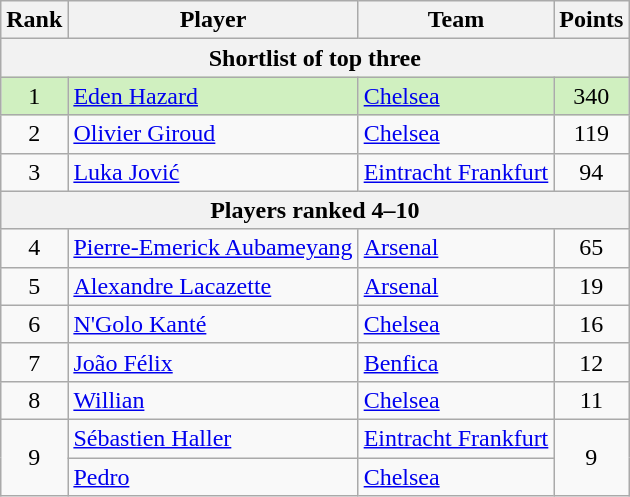<table class="wikitable" style="text-align:center">
<tr>
<th>Rank</th>
<th>Player</th>
<th>Team</th>
<th>Points</th>
</tr>
<tr>
<th colspan=4>Shortlist of top three</th>
</tr>
<tr bgcolor="#D0F0C0">
<td>1</td>
<td align=left> <a href='#'>Eden Hazard</a></td>
<td align=left> <a href='#'>Chelsea</a></td>
<td>340</td>
</tr>
<tr>
<td>2</td>
<td align=left> <a href='#'>Olivier Giroud</a></td>
<td align=left> <a href='#'>Chelsea</a></td>
<td>119</td>
</tr>
<tr>
<td>3</td>
<td align=left> <a href='#'>Luka Jović</a></td>
<td align=left> <a href='#'>Eintracht Frankfurt</a></td>
<td>94</td>
</tr>
<tr>
<th colspan=4>Players ranked 4–10</th>
</tr>
<tr>
<td>4</td>
<td align=left> <a href='#'>Pierre-Emerick Aubameyang</a></td>
<td align=left> <a href='#'>Arsenal</a></td>
<td>65</td>
</tr>
<tr>
<td>5</td>
<td align=left> <a href='#'>Alexandre Lacazette</a></td>
<td align=left> <a href='#'>Arsenal</a></td>
<td>19</td>
</tr>
<tr>
<td>6</td>
<td align=left> <a href='#'>N'Golo Kanté</a></td>
<td align=left> <a href='#'>Chelsea</a></td>
<td>16</td>
</tr>
<tr>
<td>7</td>
<td align=left> <a href='#'>João Félix</a></td>
<td align=left> <a href='#'>Benfica</a></td>
<td>12</td>
</tr>
<tr>
<td>8</td>
<td align=left> <a href='#'>Willian</a></td>
<td align=left> <a href='#'>Chelsea</a></td>
<td>11</td>
</tr>
<tr>
<td rowspan=2>9</td>
<td align=left> <a href='#'>Sébastien Haller</a></td>
<td align=left> <a href='#'>Eintracht Frankfurt</a></td>
<td rowspan=2>9</td>
</tr>
<tr>
<td align=left> <a href='#'>Pedro</a></td>
<td align=left> <a href='#'>Chelsea</a></td>
</tr>
</table>
